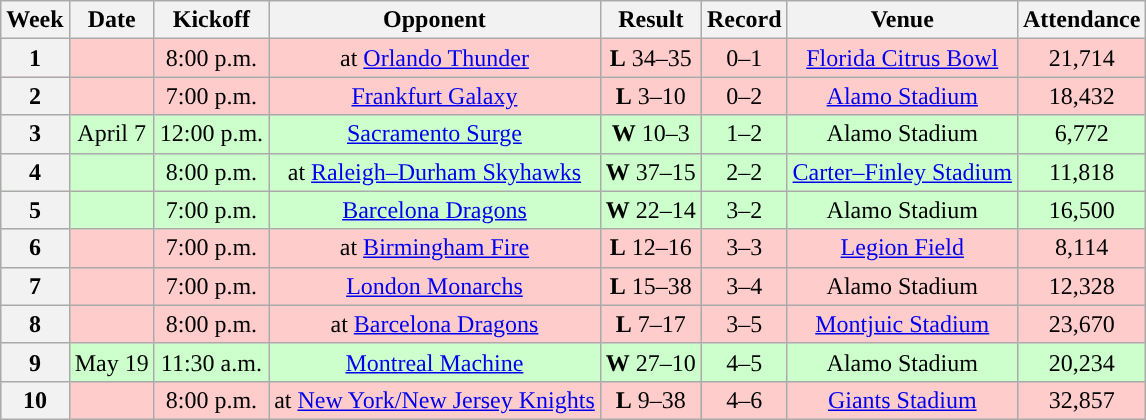<table class="wikitable" style="text-align:center">
<tr>
<th>Week</th>
<th>Date</th>
<th>Kickoff</th>
<th>Opponent</th>
<th>Result</th>
<th>Record</th>
<th>Venue</th>
<th>Attendance</th>
</tr>
<tr style="background:#fcc">
<th>1</th>
<td></td>
<td>8:00 p.m.</td>
<td>at <a href='#'>Orlando Thunder</a></td>
<td><strong>L</strong> 34–35</td>
<td>0–1</td>
<td><a href='#'>Florida Citrus Bowl</a></td>
<td>21,714</td>
</tr>
<tr style="background:#fcc">
<th>2</th>
<td></td>
<td>7:00 p.m.</td>
<td><a href='#'>Frankfurt Galaxy</a></td>
<td><strong>L</strong> 3–10</td>
<td>0–2</td>
<td><a href='#'>Alamo Stadium</a></td>
<td>18,432</td>
</tr>
<tr style="background:#cfc">
<th>3</th>
<td>April 7</td>
<td>12:00 p.m.</td>
<td><a href='#'>Sacramento Surge</a></td>
<td><strong>W</strong> 10–3</td>
<td>1–2</td>
<td>Alamo Stadium</td>
<td>6,772</td>
</tr>
<tr style="background:#cfc">
<th>4</th>
<td></td>
<td>8:00 p.m.</td>
<td>at <a href='#'>Raleigh–Durham Skyhawks</a></td>
<td><strong>W</strong> 37–15</td>
<td>2–2</td>
<td><a href='#'>Carter–Finley Stadium</a></td>
<td>11,818</td>
</tr>
<tr style="background:#cfc">
<th>5</th>
<td></td>
<td>7:00 p.m.</td>
<td><a href='#'>Barcelona Dragons</a></td>
<td><strong>W</strong> 22–14</td>
<td>3–2</td>
<td>Alamo Stadium</td>
<td>16,500</td>
</tr>
<tr style="background:#fcc">
<th>6</th>
<td></td>
<td>7:00 p.m.</td>
<td>at <a href='#'>Birmingham Fire</a></td>
<td><strong>L</strong> 12–16</td>
<td>3–3</td>
<td><a href='#'>Legion Field</a></td>
<td>8,114</td>
</tr>
<tr style="background:#fcc">
<th>7</th>
<td></td>
<td>7:00 p.m.</td>
<td><a href='#'>London Monarchs</a></td>
<td><strong>L</strong> 15–38</td>
<td>3–4</td>
<td>Alamo Stadium</td>
<td>12,328</td>
</tr>
<tr style="background:#fcc">
<th>8</th>
<td></td>
<td>8:00 p.m.</td>
<td>at <a href='#'>Barcelona Dragons</a></td>
<td><strong>L</strong> 7–17</td>
<td>3–5</td>
<td><a href='#'>Montjuic Stadium</a></td>
<td>23,670</td>
</tr>
<tr style="background:#cfc">
<th>9</th>
<td>May 19</td>
<td>11:30 a.m.</td>
<td><a href='#'>Montreal Machine</a></td>
<td><strong>W</strong> 27–10</td>
<td>4–5</td>
<td>Alamo Stadium</td>
<td>20,234</td>
</tr>
<tr style="background:#fcc">
<th>10</th>
<td></td>
<td>8:00 p.m.</td>
<td>at <a href='#'>New York/New Jersey Knights</a></td>
<td><strong>L</strong> 9–38</td>
<td>4–6</td>
<td><a href='#'>Giants Stadium</a></td>
<td>32,857</td>
</tr>
</table>
